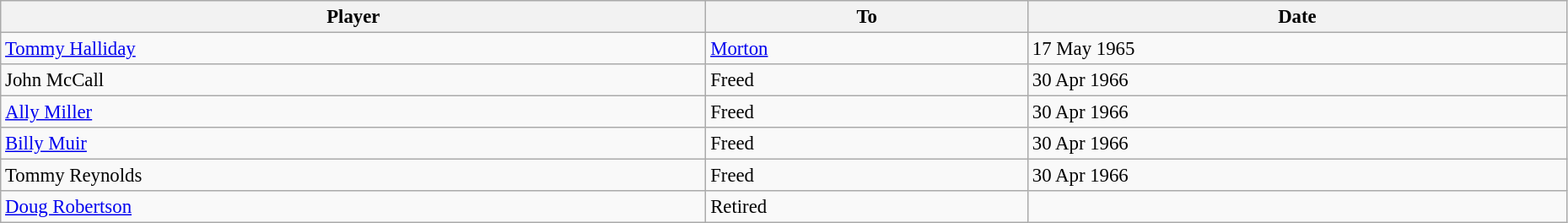<table class="wikitable" style="text-align:center; font-size:95%;width:98%; text-align:left">
<tr>
<th>Player</th>
<th>To</th>
<th>Date</th>
</tr>
<tr>
<td> <a href='#'>Tommy Halliday</a></td>
<td> <a href='#'>Morton</a></td>
<td>17 May 1965</td>
</tr>
<tr>
<td> John McCall</td>
<td> Freed</td>
<td>30 Apr 1966</td>
</tr>
<tr>
<td> <a href='#'>Ally Miller</a></td>
<td> Freed</td>
<td>30 Apr 1966</td>
</tr>
<tr>
<td> <a href='#'>Billy Muir</a></td>
<td> Freed</td>
<td>30 Apr 1966</td>
</tr>
<tr>
<td> Tommy Reynolds</td>
<td> Freed</td>
<td>30 Apr 1966</td>
</tr>
<tr>
<td> <a href='#'>Doug Robertson</a></td>
<td> Retired</td>
<td></td>
</tr>
</table>
